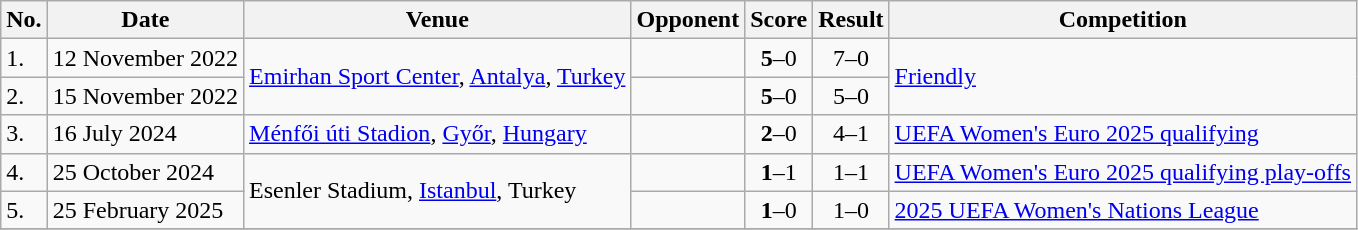<table class="wikitable">
<tr>
<th>No.</th>
<th>Date</th>
<th>Venue</th>
<th>Opponent</th>
<th>Score</th>
<th>Result</th>
<th>Competition</th>
</tr>
<tr>
<td>1.</td>
<td>12 November 2022</td>
<td rowspan=2><a href='#'>Emirhan Sport Center</a>, <a href='#'>Antalya</a>, <a href='#'>Turkey</a></td>
<td></td>
<td align=center><strong>5</strong>–0</td>
<td align=center>7–0</td>
<td rowspan=2><a href='#'>Friendly</a></td>
</tr>
<tr>
<td>2.</td>
<td>15 November 2022</td>
<td></td>
<td align=center><strong>5</strong>–0</td>
<td align=center>5–0</td>
</tr>
<tr>
<td>3.</td>
<td>16 July 2024</td>
<td><a href='#'>Ménfői úti Stadion</a>, <a href='#'>Győr</a>, <a href='#'>Hungary</a></td>
<td></td>
<td align=center><strong>2</strong>–0</td>
<td align=center>4–1</td>
<td><a href='#'>UEFA Women's Euro 2025 qualifying</a></td>
</tr>
<tr>
<td>4.</td>
<td>25 October 2024</td>
<td rowspan=2>Esenler Stadium, <a href='#'>Istanbul</a>, Turkey</td>
<td></td>
<td align=center><strong>1</strong>–1</td>
<td align=center>1–1</td>
<td><a href='#'>UEFA Women's Euro 2025 qualifying play-offs</a></td>
</tr>
<tr>
<td>5.</td>
<td>25 February 2025</td>
<td></td>
<td align=center><strong>1</strong>–0</td>
<td align=center>1–0</td>
<td><a href='#'>2025 UEFA Women's Nations League</a></td>
</tr>
<tr>
</tr>
</table>
